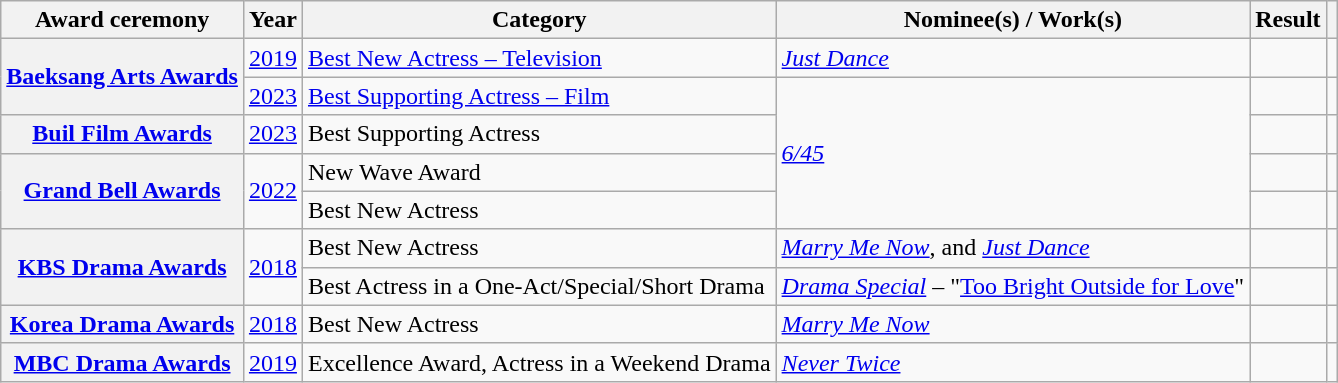<table class="wikitable plainrowheaders sortable">
<tr>
<th scope="col">Award ceremony</th>
<th scope="col">Year</th>
<th scope="col">Category </th>
<th scope="col">Nominee(s) / Work(s)</th>
<th scope="col">Result</th>
<th scope="col" class="unsortable"></th>
</tr>
<tr>
<th scope="row" rowspan="2"><a href='#'>Baeksang Arts Awards</a></th>
<td style="text-align:center"><a href='#'>2019</a></td>
<td><a href='#'>Best New Actress – Television</a></td>
<td><em><a href='#'>Just Dance</a></em></td>
<td></td>
<td style="text-align:center"></td>
</tr>
<tr>
<td style="text-align:center"><a href='#'>2023</a></td>
<td><a href='#'>Best Supporting Actress – Film</a></td>
<td rowspan="4"><em><a href='#'>6/45</a></em></td>
<td></td>
<td style="text-align:center"></td>
</tr>
<tr>
<th scope="row"><a href='#'>Buil Film Awards</a></th>
<td style="text-align:center"><a href='#'>2023</a></td>
<td>Best Supporting Actress</td>
<td></td>
<td style="text-align:center"></td>
</tr>
<tr>
<th scope="row" rowspan="2"><a href='#'>Grand Bell Awards</a></th>
<td rowspan="2" style="text-align:center"><a href='#'>2022</a></td>
<td>New Wave Award</td>
<td></td>
<td style="text-align:center"></td>
</tr>
<tr>
<td>Best New Actress</td>
<td></td>
<td style="text-align:center"></td>
</tr>
<tr>
<th scope="row" rowspan="2"><a href='#'>KBS Drama Awards</a></th>
<td rowspan="2" style="text-align:center"><a href='#'>2018</a></td>
<td>Best New Actress</td>
<td><em><a href='#'>Marry Me Now</a></em>, and <em><a href='#'>Just Dance</a></em></td>
<td></td>
<td style="text-align:center"></td>
</tr>
<tr>
<td>Best Actress in a One-Act/Special/Short Drama</td>
<td><em><a href='#'>Drama Special</a></em> – "<a href='#'>Too Bright Outside for Love</a>"</td>
<td></td>
<td style="text-align:center"></td>
</tr>
<tr>
<th scope="row"><a href='#'>Korea Drama Awards</a></th>
<td style="text-align:center"><a href='#'>2018</a></td>
<td>Best New Actress</td>
<td><em><a href='#'>Marry Me Now</a></em></td>
<td></td>
<td style="text-align:center"></td>
</tr>
<tr>
<th scope="row"><a href='#'>MBC Drama Awards</a></th>
<td style="text-align:center"><a href='#'>2019</a></td>
<td>Excellence Award, Actress in a Weekend Drama</td>
<td><em><a href='#'>Never Twice</a></em></td>
<td></td>
<td style="text-align:center"></td>
</tr>
</table>
